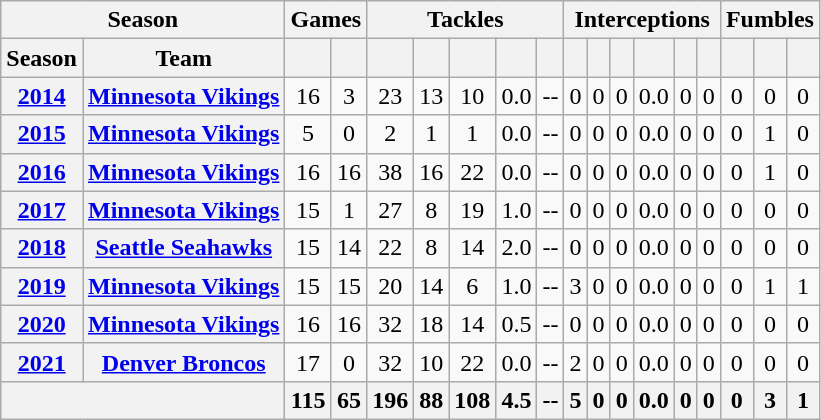<table class="wikitable" style="text-align:center;">
<tr>
<th colspan="2">Season</th>
<th colspan="2">Games</th>
<th colspan="5">Tackles</th>
<th colspan="6">Interceptions</th>
<th colspan="3">Fumbles</th>
</tr>
<tr>
<th>Season</th>
<th>Team</th>
<th></th>
<th></th>
<th></th>
<th></th>
<th></th>
<th></th>
<th></th>
<th></th>
<th></th>
<th></th>
<th></th>
<th></th>
<th></th>
<th></th>
<th></th>
<th></th>
</tr>
<tr>
<th><a href='#'>2014</a></th>
<th><a href='#'>Minnesota Vikings</a></th>
<td>16</td>
<td>3</td>
<td>23</td>
<td>13</td>
<td>10</td>
<td>0.0</td>
<td>--</td>
<td>0</td>
<td>0</td>
<td>0</td>
<td>0.0</td>
<td>0</td>
<td>0</td>
<td>0</td>
<td>0</td>
<td>0</td>
</tr>
<tr>
<th><a href='#'>2015</a></th>
<th><a href='#'>Minnesota Vikings</a></th>
<td>5</td>
<td>0</td>
<td>2</td>
<td>1</td>
<td>1</td>
<td>0.0</td>
<td>--</td>
<td>0</td>
<td>0</td>
<td>0</td>
<td>0.0</td>
<td>0</td>
<td>0</td>
<td>0</td>
<td>1</td>
<td>0</td>
</tr>
<tr>
<th><a href='#'>2016</a></th>
<th><a href='#'>Minnesota Vikings</a></th>
<td>16</td>
<td>16</td>
<td>38</td>
<td>16</td>
<td>22</td>
<td>0.0</td>
<td>--</td>
<td>0</td>
<td>0</td>
<td>0</td>
<td>0.0</td>
<td>0</td>
<td>0</td>
<td>0</td>
<td>1</td>
<td>0</td>
</tr>
<tr>
<th><a href='#'>2017</a></th>
<th><a href='#'>Minnesota Vikings</a></th>
<td>15</td>
<td>1</td>
<td>27</td>
<td>8</td>
<td>19</td>
<td>1.0</td>
<td>--</td>
<td>0</td>
<td>0</td>
<td>0</td>
<td>0.0</td>
<td>0</td>
<td>0</td>
<td>0</td>
<td>0</td>
<td>0</td>
</tr>
<tr>
<th><a href='#'>2018</a></th>
<th><a href='#'>Seattle Seahawks</a></th>
<td>15</td>
<td>14</td>
<td>22</td>
<td>8</td>
<td>14</td>
<td>2.0</td>
<td>--</td>
<td>0</td>
<td>0</td>
<td>0</td>
<td>0.0</td>
<td>0</td>
<td>0</td>
<td>0</td>
<td>0</td>
<td>0</td>
</tr>
<tr>
<th><a href='#'>2019</a></th>
<th><a href='#'>Minnesota Vikings</a></th>
<td>15</td>
<td>15</td>
<td>20</td>
<td>14</td>
<td>6</td>
<td>1.0</td>
<td>--</td>
<td>3</td>
<td>0</td>
<td>0</td>
<td>0.0</td>
<td>0</td>
<td>0</td>
<td>0</td>
<td>1</td>
<td>1</td>
</tr>
<tr>
<th><a href='#'>2020</a></th>
<th><a href='#'>Minnesota Vikings</a></th>
<td>16</td>
<td>16</td>
<td>32</td>
<td>18</td>
<td>14</td>
<td>0.5</td>
<td>--</td>
<td>0</td>
<td>0</td>
<td>0</td>
<td>0.0</td>
<td>0</td>
<td>0</td>
<td>0</td>
<td>0</td>
<td>0</td>
</tr>
<tr>
<th><a href='#'>2021</a></th>
<th><a href='#'>Denver Broncos</a></th>
<td>17</td>
<td>0</td>
<td>32</td>
<td>10</td>
<td>22</td>
<td>0.0</td>
<td>--</td>
<td>2</td>
<td>0</td>
<td>0</td>
<td>0.0</td>
<td>0</td>
<td>0</td>
<td>0</td>
<td>0</td>
<td>0</td>
</tr>
<tr>
<th colspan=2></th>
<th>115</th>
<th>65</th>
<th>196</th>
<th>88</th>
<th>108</th>
<th>4.5</th>
<th>--</th>
<th>5</th>
<th>0</th>
<th>0</th>
<th>0.0</th>
<th>0</th>
<th>0</th>
<th>0</th>
<th>3</th>
<th>1</th>
</tr>
</table>
